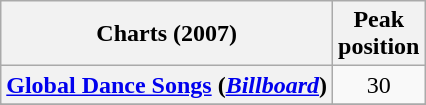<table class="wikitable sortable plainrowheaders">
<tr>
<th>Charts (2007)</th>
<th>Peak<br>position</th>
</tr>
<tr>
<th scope="row"><a href='#'>Global Dance Songs</a> (<a href='#'><em>Billboard</em></a>)</th>
<td align="center">30</td>
</tr>
<tr>
</tr>
<tr>
</tr>
<tr>
</tr>
</table>
